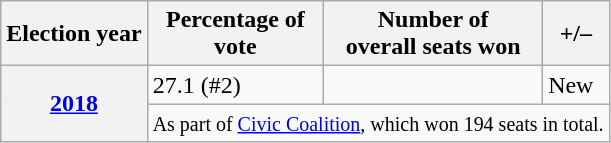<table class=wikitable>
<tr>
<th>Election year</th>
<th>Percentage of<br>vote</th>
<th>Number of<br>overall seats won</th>
<th>+/–</th>
</tr>
<tr>
<th rowspan="2"><a href='#'>2018</a></th>
<td>27.1 (#2)</td>
<td></td>
<td>New</td>
</tr>
<tr>
<td colspan="5"><small>As part of <a href='#'>Civic Coalition</a>, which won 194 seats in total.</small></td>
</tr>
</table>
